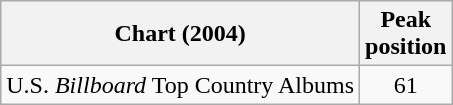<table class="wikitable">
<tr>
<th>Chart (2004)</th>
<th>Peak<br>position</th>
</tr>
<tr>
<td>U.S. <em>Billboard</em> Top Country Albums</td>
<td align="center">61</td>
</tr>
</table>
